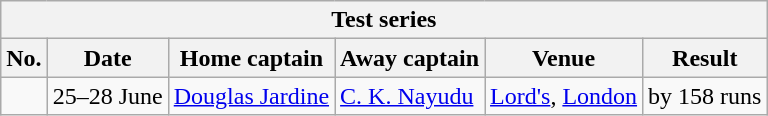<table class="wikitable">
<tr>
<th colspan="9">Test series</th>
</tr>
<tr>
<th>No.</th>
<th>Date</th>
<th>Home captain</th>
<th>Away captain</th>
<th>Venue</th>
<th>Result</th>
</tr>
<tr>
<td></td>
<td>25–28 June</td>
<td><a href='#'>Douglas Jardine</a></td>
<td><a href='#'>C. K. Nayudu</a></td>
<td><a href='#'>Lord's</a>, <a href='#'>London</a></td>
<td> by 158 runs</td>
</tr>
</table>
